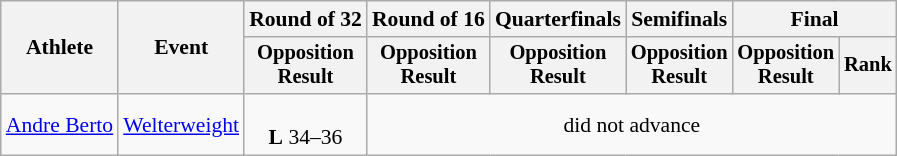<table class="wikitable" style="font-size:90%">
<tr>
<th rowspan="2">Athlete</th>
<th rowspan="2">Event</th>
<th>Round of 32</th>
<th>Round of 16</th>
<th>Quarterfinals</th>
<th>Semifinals</th>
<th colspan=2>Final</th>
</tr>
<tr style="font-size:95%">
<th>Opposition<br>Result</th>
<th>Opposition<br>Result</th>
<th>Opposition<br>Result</th>
<th>Opposition<br>Result</th>
<th>Opposition<br>Result</th>
<th>Rank</th>
</tr>
<tr align=center>
<td align=left><a href='#'>Andre Berto</a></td>
<td align=left><a href='#'>Welterweight</a></td>
<td><br><strong>L</strong> 34–36</td>
<td colspan=5>did not advance</td>
</tr>
</table>
